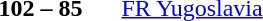<table style="text-align:center">
<tr>
<th width=200></th>
<th width=100></th>
<th width=200></th>
</tr>
<tr>
<td align=right><strong></strong></td>
<td><strong>102 – 85</strong></td>
<td align=left> <a href='#'>FR Yugoslavia</a></td>
</tr>
</table>
